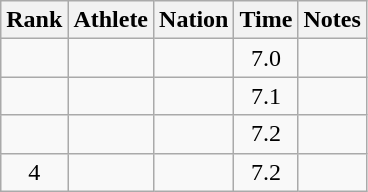<table class="wikitable sortable" style="text-align:center">
<tr>
<th>Rank</th>
<th>Athlete</th>
<th>Nation</th>
<th>Time</th>
<th>Notes</th>
</tr>
<tr>
<td></td>
<td align=left></td>
<td align=left></td>
<td>7.0</td>
<td></td>
</tr>
<tr>
<td></td>
<td align=left></td>
<td align=left></td>
<td>7.1</td>
<td></td>
</tr>
<tr>
<td></td>
<td align=left></td>
<td align=left></td>
<td>7.2</td>
<td></td>
</tr>
<tr>
<td>4</td>
<td align=left></td>
<td align=left></td>
<td>7.2</td>
<td></td>
</tr>
</table>
